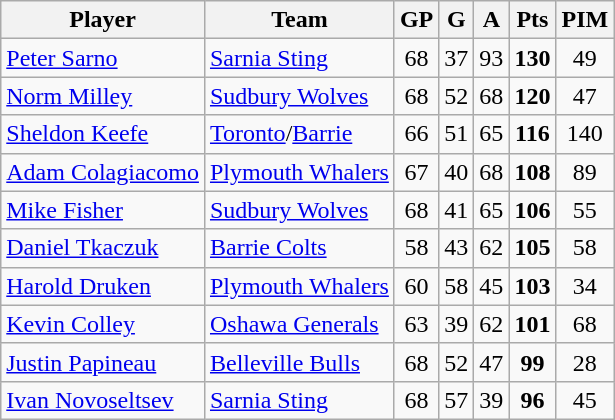<table class="wikitable" style="text-align:center">
<tr>
<th width:30%;">Player</th>
<th width:30%;">Team</th>
<th width:7.5%;">GP</th>
<th width:7.5%;">G</th>
<th width:7.5%;">A</th>
<th width:7.5%;">Pts</th>
<th width:7.5%;">PIM</th>
</tr>
<tr>
<td align=left><a href='#'>Peter Sarno</a></td>
<td align=left><a href='#'>Sarnia Sting</a></td>
<td>68</td>
<td>37</td>
<td>93</td>
<td><strong>130</strong></td>
<td>49</td>
</tr>
<tr>
<td align=left><a href='#'>Norm Milley</a></td>
<td align=left><a href='#'>Sudbury Wolves</a></td>
<td>68</td>
<td>52</td>
<td>68</td>
<td><strong>120</strong></td>
<td>47</td>
</tr>
<tr>
<td align=left><a href='#'>Sheldon Keefe</a></td>
<td align=left><a href='#'>Toronto</a>/<a href='#'>Barrie</a></td>
<td>66</td>
<td>51</td>
<td>65</td>
<td><strong>116</strong></td>
<td>140</td>
</tr>
<tr>
<td align=left><a href='#'>Adam Colagiacomo</a></td>
<td align=left><a href='#'>Plymouth Whalers</a></td>
<td>67</td>
<td>40</td>
<td>68</td>
<td><strong>108</strong></td>
<td>89</td>
</tr>
<tr>
<td align=left><a href='#'>Mike Fisher</a></td>
<td align=left><a href='#'>Sudbury Wolves</a></td>
<td>68</td>
<td>41</td>
<td>65</td>
<td><strong>106</strong></td>
<td>55</td>
</tr>
<tr>
<td align=left><a href='#'>Daniel Tkaczuk</a></td>
<td align=left><a href='#'>Barrie Colts</a></td>
<td>58</td>
<td>43</td>
<td>62</td>
<td><strong>105</strong></td>
<td>58</td>
</tr>
<tr>
<td align=left><a href='#'>Harold Druken</a></td>
<td align=left><a href='#'>Plymouth Whalers</a></td>
<td>60</td>
<td>58</td>
<td>45</td>
<td><strong>103</strong></td>
<td>34</td>
</tr>
<tr>
<td align=left><a href='#'>Kevin Colley</a></td>
<td align=left><a href='#'>Oshawa Generals</a></td>
<td>63</td>
<td>39</td>
<td>62</td>
<td><strong>101</strong></td>
<td>68</td>
</tr>
<tr>
<td align=left><a href='#'>Justin Papineau</a></td>
<td align=left><a href='#'>Belleville Bulls</a></td>
<td>68</td>
<td>52</td>
<td>47</td>
<td><strong>99</strong></td>
<td>28</td>
</tr>
<tr>
<td align=left><a href='#'>Ivan Novoseltsev</a></td>
<td align=left><a href='#'>Sarnia Sting</a></td>
<td>68</td>
<td>57</td>
<td>39</td>
<td><strong>96</strong></td>
<td>45</td>
</tr>
</table>
